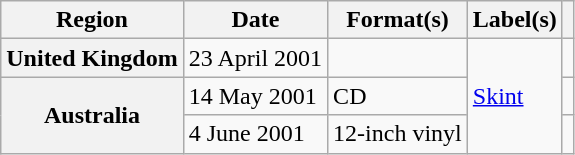<table class="wikitable plainrowheaders">
<tr>
<th scope="col">Region</th>
<th scope="col">Date</th>
<th scope="col">Format(s)</th>
<th scope="col">Label(s)</th>
<th scope="col"></th>
</tr>
<tr>
<th scope="row">United Kingdom</th>
<td>23 April 2001</td>
<td></td>
<td rowspan="3"><a href='#'>Skint</a></td>
<td></td>
</tr>
<tr>
<th scope="row" rowspan="2">Australia</th>
<td>14 May 2001</td>
<td>CD</td>
<td></td>
</tr>
<tr>
<td>4 June 2001</td>
<td>12-inch vinyl</td>
<td></td>
</tr>
</table>
